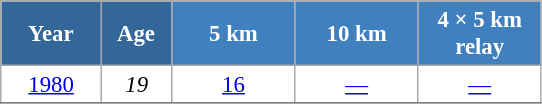<table class="wikitable" style="font-size:95%; text-align:center; border:grey solid 1px; border-collapse:collapse; background:#ffffff;">
<tr>
<th style="background-color:#369; color:white; width:60px;"> Year </th>
<th style="background-color:#369; color:white; width:40px;"> Age </th>
<th style="background-color:#4180be; color:white; width:75px;"> 5 km </th>
<th style="background-color:#4180be; color:white; width:75px;"> 10 km </th>
<th style="background-color:#4180be; color:white; width:75px;"> 4 × 5 km <br> relay </th>
</tr>
<tr>
<td><a href='#'>1980</a></td>
<td><em>19</em></td>
<td><a href='#'>16</a></td>
<td><a href='#'>—</a></td>
<td><a href='#'>—</a></td>
</tr>
<tr>
</tr>
</table>
